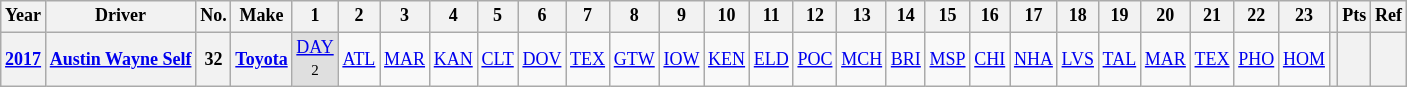<table class="wikitable" style="text-align:center; font-size:75%">
<tr>
<th>Year</th>
<th>Driver</th>
<th>No.</th>
<th>Make</th>
<th>1</th>
<th>2</th>
<th>3</th>
<th>4</th>
<th>5</th>
<th>6</th>
<th>7</th>
<th>8</th>
<th>9</th>
<th>10</th>
<th>11</th>
<th>12</th>
<th>13</th>
<th>14</th>
<th>15</th>
<th>16</th>
<th>17</th>
<th>18</th>
<th>19</th>
<th>20</th>
<th>21</th>
<th>22</th>
<th>23</th>
<th></th>
<th>Pts</th>
<th>Ref</th>
</tr>
<tr>
<th><a href='#'>2017</a></th>
<th><a href='#'>Austin Wayne Self</a></th>
<th>32</th>
<th><a href='#'>Toyota</a></th>
<td style="background:#DFDFDF;"><a href='#'>DAY</a><br><small>2</small></td>
<td><a href='#'>ATL</a></td>
<td><a href='#'>MAR</a></td>
<td><a href='#'>KAN</a></td>
<td><a href='#'>CLT</a></td>
<td><a href='#'>DOV</a></td>
<td><a href='#'>TEX</a></td>
<td><a href='#'>GTW</a></td>
<td><a href='#'>IOW</a></td>
<td><a href='#'>KEN</a></td>
<td><a href='#'>ELD</a></td>
<td><a href='#'>POC</a></td>
<td><a href='#'>MCH</a></td>
<td><a href='#'>BRI</a></td>
<td><a href='#'>MSP</a></td>
<td><a href='#'>CHI</a></td>
<td><a href='#'>NHA</a></td>
<td><a href='#'>LVS</a></td>
<td><a href='#'>TAL</a></td>
<td><a href='#'>MAR</a></td>
<td><a href='#'>TEX</a></td>
<td><a href='#'>PHO</a></td>
<td><a href='#'>HOM</a></td>
<th></th>
<th></th>
<th></th>
</tr>
</table>
